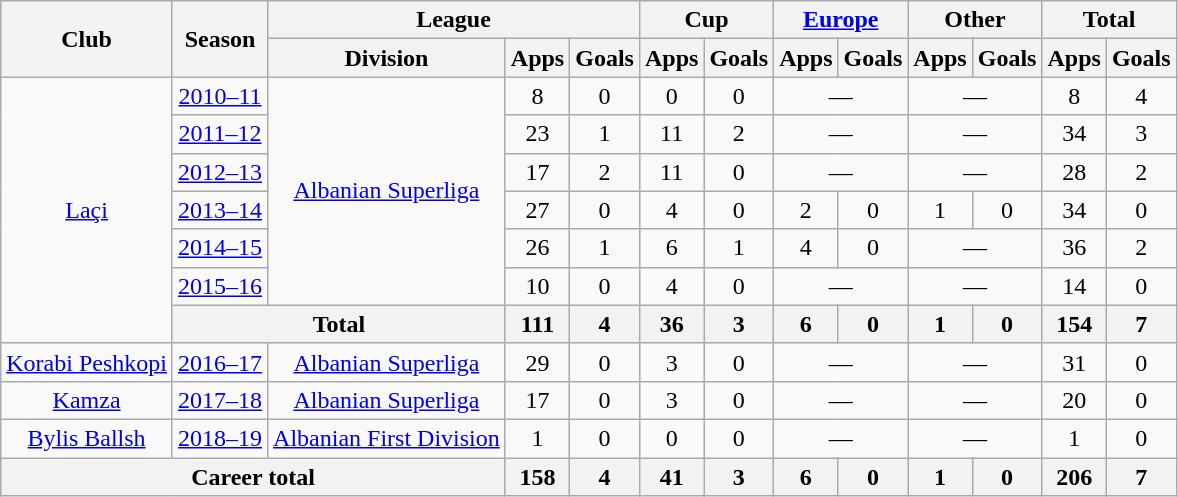<table class="wikitable" style="text-align:center">
<tr>
<th rowspan="2">Club</th>
<th rowspan="2">Season</th>
<th colspan="3">League</th>
<th colspan="2">Cup</th>
<th colspan="2"><a href='#'>Europe</a></th>
<th colspan="2">Other</th>
<th colspan="2">Total</th>
</tr>
<tr>
<th>Division</th>
<th>Apps</th>
<th>Goals</th>
<th>Apps</th>
<th>Goals</th>
<th>Apps</th>
<th>Goals</th>
<th>Apps</th>
<th>Goals</th>
<th>Apps</th>
<th>Goals</th>
</tr>
<tr>
<td rowspan="7"><a href='#'>Laçi</a></td>
<td><a href='#'>2010–11</a></td>
<td rowspan="6"><a href='#'>Albanian Superliga</a></td>
<td>8</td>
<td>0</td>
<td>0</td>
<td>0</td>
<td colspan="2">—</td>
<td colspan="2">—</td>
<td>8</td>
<td>4</td>
</tr>
<tr>
<td><a href='#'>2011–12</a></td>
<td>23</td>
<td>1</td>
<td>11</td>
<td>2</td>
<td colspan="2">—</td>
<td colspan="2">—</td>
<td>34</td>
<td>3</td>
</tr>
<tr>
<td><a href='#'>2012–13</a></td>
<td>17</td>
<td>2</td>
<td>11</td>
<td>0</td>
<td colspan="2">—</td>
<td colspan="2">—</td>
<td>28</td>
<td>2</td>
</tr>
<tr>
<td><a href='#'>2013–14</a></td>
<td>27</td>
<td>0</td>
<td>4</td>
<td>0</td>
<td>2</td>
<td>0</td>
<td>1</td>
<td>0</td>
<td>34</td>
<td>0</td>
</tr>
<tr>
<td><a href='#'>2014–15</a></td>
<td>26</td>
<td>1</td>
<td>6</td>
<td>1</td>
<td>4</td>
<td>0</td>
<td colspan="2">—</td>
<td>36</td>
<td>2</td>
</tr>
<tr>
<td><a href='#'>2015–16</a></td>
<td>10</td>
<td>0</td>
<td>4</td>
<td>0</td>
<td colspan="2">—</td>
<td colspan="2">—</td>
<td>14</td>
<td>0</td>
</tr>
<tr>
<th colspan="2">Total</th>
<th>111</th>
<th>4</th>
<th>36</th>
<th>3</th>
<th>6</th>
<th>0</th>
<th>1</th>
<th>0</th>
<th>154</th>
<th>7</th>
</tr>
<tr>
<td rowspan="1"><a href='#'>Korabi Peshkopi</a></td>
<td><a href='#'>2016–17</a></td>
<td rowspan="1"><a href='#'>Albanian Superliga</a></td>
<td>29</td>
<td>0</td>
<td>3</td>
<td>0</td>
<td colspan="2">—</td>
<td colspan="2">—</td>
<td>31</td>
<td>0</td>
</tr>
<tr>
<td rowspan="1"><a href='#'>Kamza</a></td>
<td><a href='#'>2017–18</a></td>
<td rowspan="1"><a href='#'>Albanian Superliga</a></td>
<td>17</td>
<td>0</td>
<td>3</td>
<td>0</td>
<td colspan="2">—</td>
<td colspan="2">—</td>
<td>20</td>
<td>0</td>
</tr>
<tr>
<td rowspan="1"><a href='#'>Bylis Ballsh</a></td>
<td><a href='#'>2018–19</a></td>
<td rowspan="1"><a href='#'>Albanian First Division</a></td>
<td>1</td>
<td>0</td>
<td>0</td>
<td>0</td>
<td colspan="2">—</td>
<td colspan="2">—</td>
<td>1</td>
<td>0</td>
</tr>
<tr>
<th colspan="3">Career total</th>
<th>158</th>
<th>4</th>
<th>41</th>
<th>3</th>
<th>6</th>
<th>0</th>
<th>1</th>
<th>0</th>
<th>206</th>
<th>7</th>
</tr>
</table>
